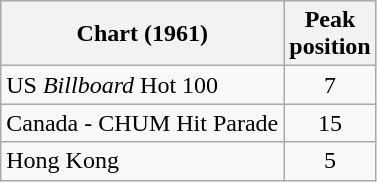<table class="wikitable sortable">
<tr>
<th align="left">Chart (1961)</th>
<th style="text-align:center;">Peak<br>position</th>
</tr>
<tr>
<td align="left">US <em>Billboard</em> Hot 100</td>
<td style="text-align:center;">7</td>
</tr>
<tr>
<td align="left">Canada - CHUM Hit Parade</td>
<td style="text-align:center;">15</td>
</tr>
<tr>
<td align="left">Hong Kong</td>
<td style="text-align:center;">5</td>
</tr>
</table>
